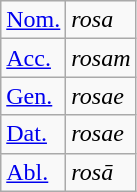<table class="wikitable">
<tr>
<td><a href='#'>Nom.</a></td>
<td><em>rosa</em></td>
</tr>
<tr>
<td><a href='#'>Acc.</a></td>
<td><em>rosam</em></td>
</tr>
<tr>
<td><a href='#'>Gen.</a></td>
<td><em>rosae</em></td>
</tr>
<tr>
<td><a href='#'>Dat.</a></td>
<td><em>rosae</em></td>
</tr>
<tr>
<td><a href='#'>Abl.</a></td>
<td><em>rosā</em></td>
</tr>
</table>
